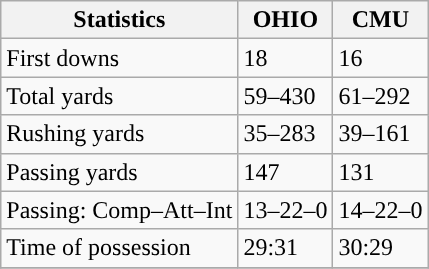<table class="wikitable" style="float: left;">
<tr>
<th>Statistics</th>
<th>OHIO</th>
<th>CMU</th>
</tr>
<tr>
<td>First downs</td>
<td>18</td>
<td>16</td>
</tr>
<tr>
<td>Total yards</td>
<td>59–430</td>
<td>61–292</td>
</tr>
<tr>
<td>Rushing yards</td>
<td>35–283</td>
<td>39–161</td>
</tr>
<tr>
<td>Passing yards</td>
<td>147</td>
<td>131</td>
</tr>
<tr>
<td>Passing: Comp–Att–Int</td>
<td>13–22–0</td>
<td>14–22–0</td>
</tr>
<tr>
<td>Time of possession</td>
<td>29:31</td>
<td>30:29</td>
</tr>
<tr>
</tr>
</table>
